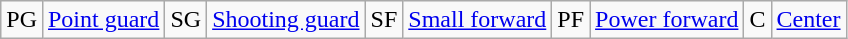<table class=wikitable>
<tr>
<td>PG</td>
<td><a href='#'>Point guard</a></td>
<td>SG</td>
<td><a href='#'>Shooting guard</a></td>
<td>SF</td>
<td><a href='#'>Small forward</a></td>
<td>PF</td>
<td><a href='#'>Power forward</a></td>
<td>C</td>
<td><a href='#'>Center</a></td>
</tr>
</table>
